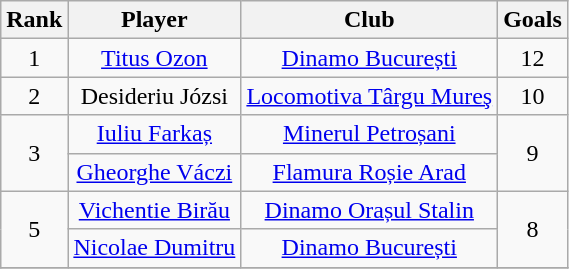<table class="wikitable sortable" style="text-align:center">
<tr>
<th>Rank</th>
<th>Player</th>
<th>Club</th>
<th>Goals</th>
</tr>
<tr>
<td rowspan=1 align=center>1</td>
<td><a href='#'>Titus Ozon</a></td>
<td><a href='#'>Dinamo București</a></td>
<td rowspan=1 align=center>12</td>
</tr>
<tr>
<td rowspan=1 align=center>2</td>
<td>Desideriu Józsi</td>
<td><a href='#'>Locomotiva Târgu Mureş</a></td>
<td rowspan=1 align=center>10</td>
</tr>
<tr>
<td rowspan=2 align=center>3</td>
<td><a href='#'>Iuliu Farkaș</a></td>
<td><a href='#'>Minerul Petroșani</a></td>
<td rowspan=2 align=center>9</td>
</tr>
<tr>
<td><a href='#'>Gheorghe Váczi</a></td>
<td><a href='#'>Flamura Roșie Arad</a></td>
</tr>
<tr>
<td rowspan=2 align=center>5</td>
<td><a href='#'>Vichentie Birău</a></td>
<td><a href='#'>Dinamo Orașul Stalin</a></td>
<td rowspan=2 align=center>8</td>
</tr>
<tr>
<td><a href='#'>Nicolae Dumitru</a></td>
<td><a href='#'>Dinamo București</a></td>
</tr>
<tr>
</tr>
</table>
